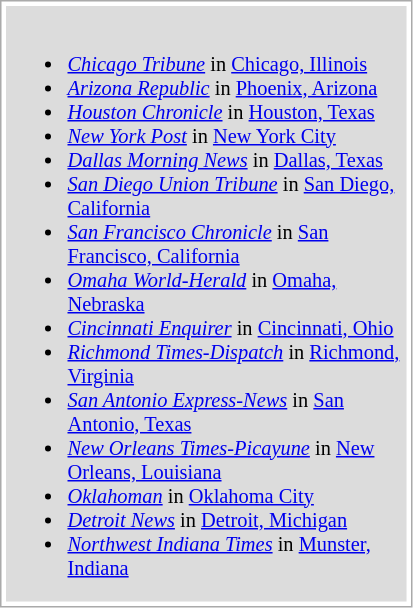<table class="box" style="float:right; margin-right:15px; text-align:left; border:1px solid #aaa; padding:1px; font-size:85%; width:275px;">
<tr>
<td bgcolor="#DCDCDC"><br><ul><li><em><a href='#'>Chicago Tribune</a></em> in <a href='#'>Chicago, Illinois</a></li><li><a href='#'><em>Arizona Republic</em></a> in <a href='#'>Phoenix, Arizona</a></li><li><em><a href='#'>Houston Chronicle</a></em> in <a href='#'>Houston, Texas</a></li><li><em><a href='#'>New York Post</a></em> in <a href='#'>New York City</a></li><li><a href='#'><em>Dallas Morning News</em></a> in <a href='#'>Dallas, Texas</a></li><li><a href='#'><em>San Diego Union Tribune</em></a> in <a href='#'>San Diego, California</a></li><li><em><a href='#'>San Francisco Chronicle</a></em> in <a href='#'>San Francisco, California</a></li><li><em><a href='#'>Omaha World-Herald</a></em> in <a href='#'>Omaha, Nebraska</a></li><li><a href='#'><em>Cincinnati Enquirer</em></a> in <a href='#'>Cincinnati, Ohio</a></li><li><em><a href='#'>Richmond Times-Dispatch</a></em> in <a href='#'>Richmond, Virginia</a></li><li><em><a href='#'>San Antonio Express-News</a></em> in <a href='#'>San Antonio, Texas</a></li><li><em><a href='#'>New Orleans Times-Picayune</a></em> in <a href='#'>New Orleans, Louisiana</a></li><li><a href='#'><em>Oklahoman</em></a> in <a href='#'>Oklahoma City</a></li><li><a href='#'><em>Detroit News</em></a> in <a href='#'>Detroit, Michigan</a></li><li><em><a href='#'>Northwest Indiana Times</a></em> in <a href='#'>Munster, Indiana</a></li></ul></td>
</tr>
</table>
